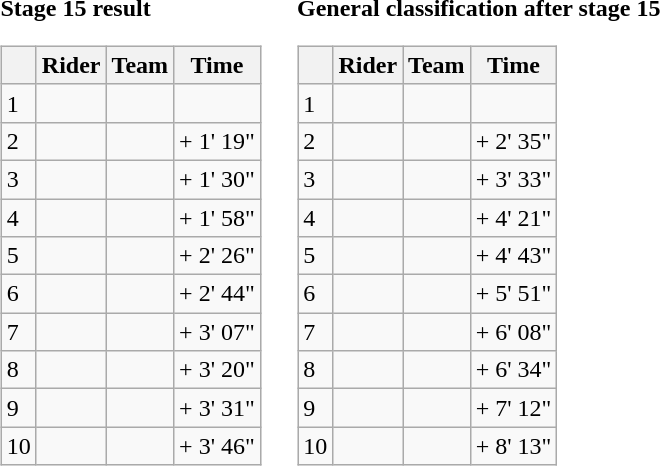<table>
<tr>
<td><strong>Stage 15 result</strong><br><table class="wikitable">
<tr>
<th></th>
<th>Rider</th>
<th>Team</th>
<th>Time</th>
</tr>
<tr>
<td>1</td>
<td></td>
<td></td>
<td align="right"></td>
</tr>
<tr>
<td>2</td>
<td></td>
<td></td>
<td align="right">+ 1' 19"</td>
</tr>
<tr>
<td>3</td>
<td></td>
<td></td>
<td align="right">+ 1' 30"</td>
</tr>
<tr>
<td>4</td>
<td></td>
<td></td>
<td align="right">+ 1' 58"</td>
</tr>
<tr>
<td>5</td>
<td></td>
<td></td>
<td align="right">+ 2' 26"</td>
</tr>
<tr>
<td>6</td>
<td></td>
<td></td>
<td align="right">+ 2' 44"</td>
</tr>
<tr>
<td>7</td>
<td></td>
<td></td>
<td align="right">+ 3' 07"</td>
</tr>
<tr>
<td>8</td>
<td></td>
<td></td>
<td align="right">+ 3' 20"</td>
</tr>
<tr>
<td>9</td>
<td></td>
<td></td>
<td align="right">+ 3' 31"</td>
</tr>
<tr>
<td>10</td>
<td></td>
<td></td>
<td align="right">+ 3' 46"</td>
</tr>
</table>
</td>
<td></td>
<td><strong>General classification after stage 15</strong><br><table class="wikitable">
<tr>
<th></th>
<th>Rider</th>
<th>Team</th>
<th>Time</th>
</tr>
<tr>
<td>1</td>
<td> </td>
<td></td>
<td align="right"></td>
</tr>
<tr>
<td>2</td>
<td> </td>
<td></td>
<td align="right">+ 2' 35"</td>
</tr>
<tr>
<td>3</td>
<td></td>
<td></td>
<td align="right">+ 3' 33"</td>
</tr>
<tr>
<td>4</td>
<td></td>
<td></td>
<td align="right">+ 4' 21"</td>
</tr>
<tr>
<td>5</td>
<td> </td>
<td></td>
<td align="right">+ 4' 43"</td>
</tr>
<tr>
<td>6</td>
<td></td>
<td></td>
<td align="right">+ 5' 51"</td>
</tr>
<tr>
<td>7</td>
<td></td>
<td></td>
<td align="right">+ 6' 08"</td>
</tr>
<tr>
<td>8</td>
<td></td>
<td></td>
<td align="right">+ 6' 34"</td>
</tr>
<tr>
<td>9</td>
<td></td>
<td></td>
<td align="right">+ 7' 12"</td>
</tr>
<tr>
<td>10</td>
<td></td>
<td></td>
<td align="right">+ 8' 13"</td>
</tr>
</table>
</td>
</tr>
</table>
